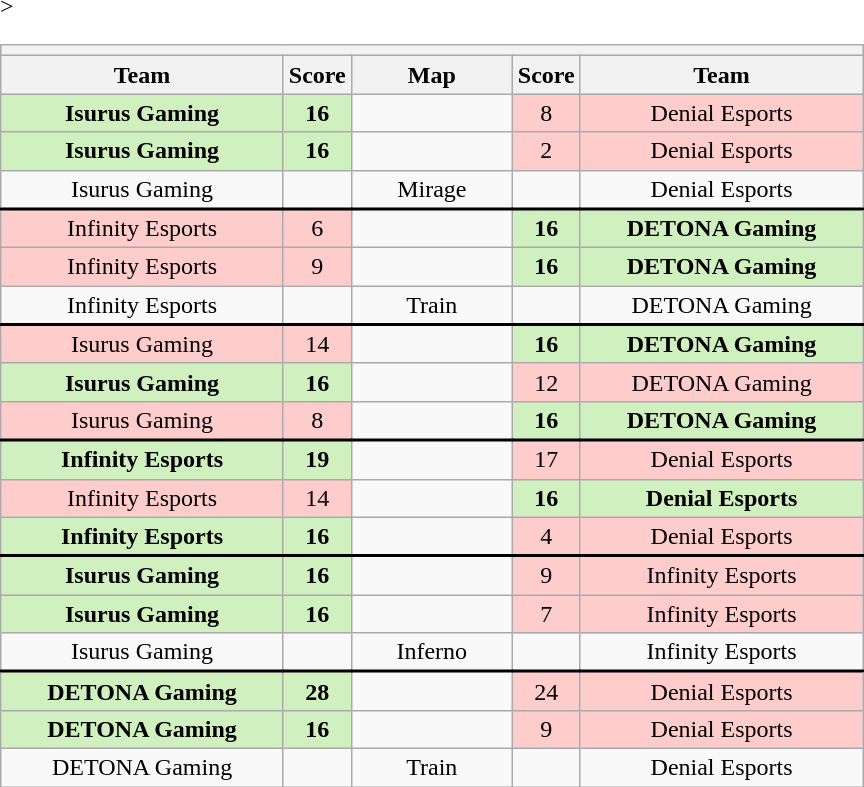<table class="wikitable" style="text-align: center">
<tr>
<th colspan=5></th>
</tr>
<tr <noinclude>>
<th width="181px">Team</th>
<th width="20px">Score</th>
<th width="100px">Map</th>
<th width="20px">Score</th>
<th width="181px">Team</noinclude></th>
</tr>
<tr>
<td style="background: #D0F0C0;"><strong>Isurus Gaming</strong></td>
<td style="background: #D0F0C0;"><strong>16</strong></td>
<td></td>
<td style="background: #FFCCCC;">8</td>
<td style="background: #FFCCCC;">Denial Esports</td>
</tr>
<tr>
<td style="background: #D0F0C0;"><strong>Isurus Gaming</strong></td>
<td style="background: #D0F0C0;"><strong>16</strong></td>
<td></td>
<td style="background: #FFCCCC;">2</td>
<td style="background: #FFCCCC;">Denial Esports</td>
</tr>
<tr style="text-align:center;border-width:0 0 2px 0; border-style:solid;border-color:black;">
<td>Isurus Gaming</td>
<td></td>
<td>Mirage</td>
<td></td>
<td>Denial Esports</td>
</tr>
<tr>
<td style="background: #FFCCCC;">Infinity Esports</td>
<td style="background: #FFCCCC;">6</td>
<td></td>
<td style="background: #D0F0C0;"><strong>16</strong></td>
<td style="background: #D0F0C0;"><strong>DETONA Gaming</strong></td>
</tr>
<tr>
<td style="background: #FFCCCC;">Infinity Esports</td>
<td style="background: #FFCCCC;">9</td>
<td></td>
<td style="background: #D0F0C0;"><strong>16</strong></td>
<td style="background: #D0F0C0;"><strong>DETONA Gaming</strong></td>
</tr>
<tr style="text-align:center;border-width:0 0 2px 0; border-style:solid;border-color:black;">
<td>Infinity Esports</td>
<td></td>
<td>Train</td>
<td></td>
<td>DETONA Gaming</td>
</tr>
<tr>
<td style="background: #FFCCCC;">Isurus Gaming</td>
<td style="background: #FFCCCC;">14</td>
<td></td>
<td style="background: #D0F0C0;"><strong>16</strong></td>
<td style="background: #D0F0C0;"><strong>DETONA Gaming</strong></td>
</tr>
<tr>
<td style="background: #D0F0C0;"><strong>Isurus Gaming</strong></td>
<td style="background: #D0F0C0;"><strong>16</strong></td>
<td></td>
<td style="background: #FFCCCC;">12</td>
<td style="background: #FFCCCC;">DETONA Gaming</td>
</tr>
<tr style="text-align:center;border-width:0 0 2px 0; border-style:solid;border-color:black;">
<td style="background: #FFCCCC;">Isurus Gaming</td>
<td style="background: #FFCCCC;">8</td>
<td></td>
<td style="background: #D0F0C0;"><strong>16</strong></td>
<td style="background: #D0F0C0;"><strong>DETONA Gaming</strong></td>
</tr>
<tr>
<td style="background: #D0F0C0;"><strong>Infinity Esports</strong></td>
<td style="background: #D0F0C0;"><strong>19</strong></td>
<td></td>
<td style="background: #FFCCCC;">17</td>
<td style="background: #FFCCCC;">Denial Esports</td>
</tr>
<tr>
<td style="background: #FFCCCC;">Infinity Esports</td>
<td style="background: #FFCCCC;">14</td>
<td></td>
<td style="background: #D0F0C0;"><strong>16</strong></td>
<td style="background: #D0F0C0;"><strong>Denial Esports</strong></td>
</tr>
<tr style="text-align:center;border-width:0 0 2px 0; border-style:solid;border-color:black;">
<td style="background: #D0F0C0;"><strong>Infinity Esports</strong></td>
<td style="background: #D0F0C0;"><strong>16</strong></td>
<td></td>
<td style="background: #FFCCCC;">4</td>
<td style="background: #FFCCCC;">Denial Esports</td>
</tr>
<tr>
<td style="background: #D0F0C0;"><strong>Isurus Gaming</strong></td>
<td style="background: #D0F0C0;"><strong>16</strong></td>
<td></td>
<td style="background: #FFCCCC;">9</td>
<td style="background: #FFCCCC;">Infinity Esports</td>
</tr>
<tr>
<td style="background: #D0F0C0;"><strong>Isurus Gaming</strong></td>
<td style="background: #D0F0C0;"><strong>16</strong></td>
<td></td>
<td style="background: #FFCCCC;">7</td>
<td style="background: #FFCCCC;">Infinity Esports</td>
</tr>
<tr style="text-align:center;border-width:0 0 2px 0; border-style:solid;border-color:black;">
<td>Isurus Gaming</td>
<td></td>
<td>Inferno</td>
<td></td>
<td>Infinity Esports</td>
</tr>
<tr>
<td style="background: #D0F0C0;"><strong>DETONA Gaming</strong></td>
<td style="background: #D0F0C0;"><strong>28</strong></td>
<td></td>
<td style="background: #FFCCCC;">24</td>
<td style="background: #FFCCCC;">Denial Esports</td>
</tr>
<tr>
<td style="background: #D0F0C0;"><strong>DETONA Gaming</strong></td>
<td style="background: #D0F0C0;"><strong>16</strong></td>
<td></td>
<td style="background: #FFCCCC;">9</td>
<td style="background: #FFCCCC;">Denial Esports</td>
</tr>
<tr>
<td>DETONA Gaming</td>
<td></td>
<td>Train</td>
<td></td>
<td>Denial Esports</td>
</tr>
</table>
